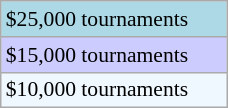<table class="wikitable" style="font-size:90%; width:12%;">
<tr style="background:lightblue;">
<td>$25,000 tournaments</td>
</tr>
<tr style="background:#ccccff;">
<td>$15,000 tournaments</td>
</tr>
<tr style="background:#f0f8ff;">
<td>$10,000 tournaments</td>
</tr>
</table>
